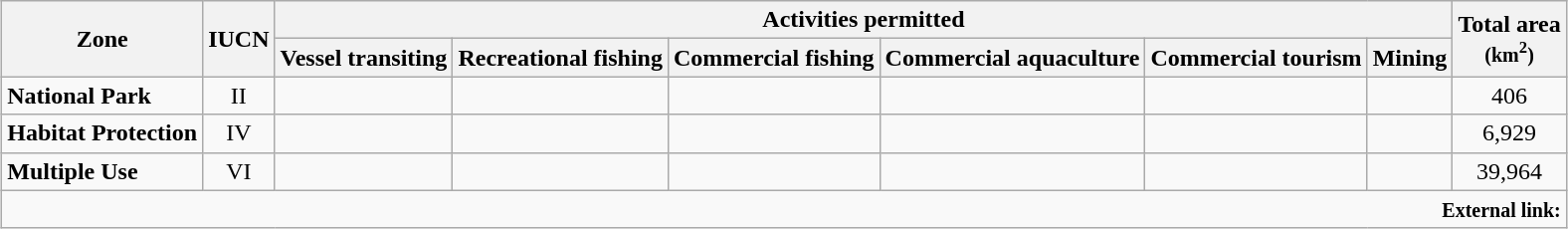<table class="wikitable" style="text-align:center; margin-left:auto; margin-right:auto; border:none;">
<tr>
<th rowspan=2>Zone</th>
<th rowspan=2>IUCN</th>
<th colspan=6>Activities permitted</th>
<th rowspan=2>Total area<br><small>(km<sup>2</sup>)</small></th>
</tr>
<tr>
<th>Vessel transiting</th>
<th>Recreational fishing</th>
<th>Commercial fishing</th>
<th>Commercial aquaculture</th>
<th>Commercial tourism</th>
<th>Mining</th>
</tr>
<tr>
<td style="text-align:left"><strong>National Park</strong></td>
<td>II</td>
<td></td>
<td></td>
<td></td>
<td></td>
<td></td>
<td></td>
<td>406</td>
</tr>
<tr>
<td style="text-align:left"><strong>Habitat Protection</strong></td>
<td>IV</td>
<td></td>
<td></td>
<td></td>
<td></td>
<td></td>
<td></td>
<td>6,929</td>
</tr>
<tr>
<td style="text-align:left"><strong>Multiple Use</strong></td>
<td>VI</td>
<td></td>
<td></td>
<td></td>
<td></td>
<td></td>
<td></td>
<td>39,964</td>
</tr>
<tr>
<td style="text-align:right" colspan=99><small><strong>External link:</strong> </small></td>
</tr>
</table>
